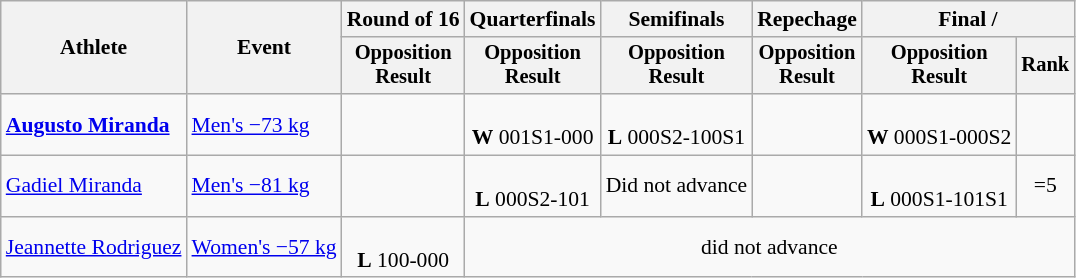<table class="wikitable" style="font-size:90%">
<tr>
<th rowspan=2>Athlete</th>
<th rowspan=2>Event</th>
<th>Round of 16</th>
<th>Quarterfinals</th>
<th>Semifinals</th>
<th>Repechage</th>
<th colspan=2>Final / </th>
</tr>
<tr style="font-size:95%">
<th>Opposition<br>Result</th>
<th>Opposition<br>Result</th>
<th>Opposition<br>Result</th>
<th>Opposition<br>Result</th>
<th>Opposition<br>Result</th>
<th>Rank</th>
</tr>
<tr align=center>
<td align=left><strong><a href='#'>Augusto Miranda</a></strong></td>
<td align=left><a href='#'>Men's −73 kg</a></td>
<td></td>
<td><br><strong>W</strong> 001S1-000</td>
<td><br><strong>L</strong> 000S2-100S1</td>
<td></td>
<td><br><strong>W</strong> 000S1-000S2</td>
<td></td>
</tr>
<tr align=center>
<td align=left><a href='#'>Gadiel Miranda</a></td>
<td align=left><a href='#'>Men's −81 kg</a></td>
<td></td>
<td><br><strong>L</strong> 000S2-101</td>
<td>Did not advance</td>
<td></td>
<td><br><strong>L</strong> 000S1-101S1</td>
<td>=5</td>
</tr>
<tr align=center>
<td align=left><a href='#'>Jeannette Rodriguez</a></td>
<td align=left><a href='#'>Women's −57 kg</a></td>
<td><br><strong>L</strong> 100-000</td>
<td colspan=5>did not advance</td>
</tr>
</table>
